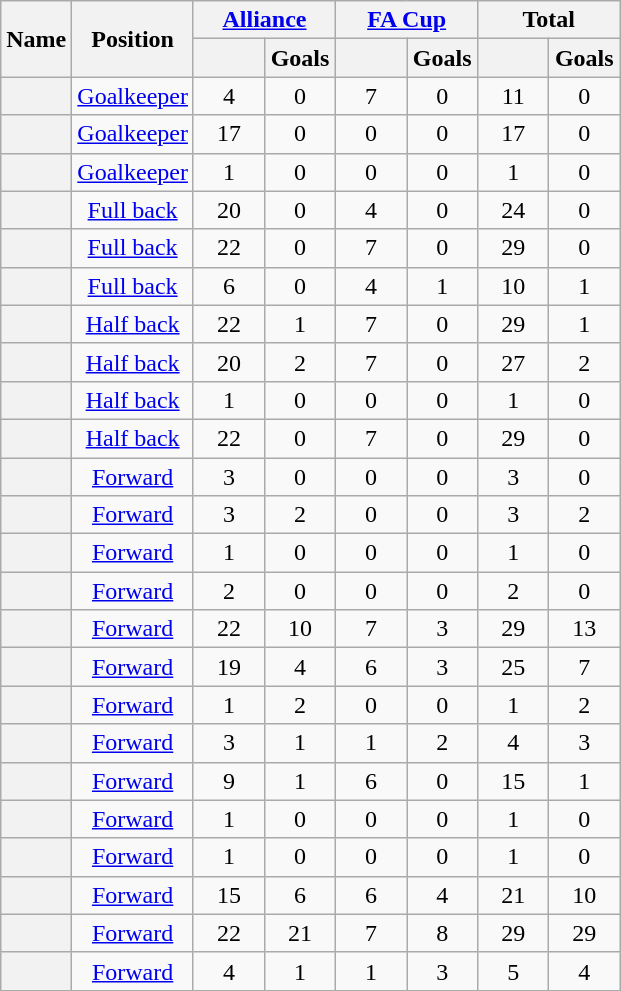<table class="wikitable sortable plainrowheaders" style=text-align:center>
<tr class="unsortable">
<th scope=col rowspan=2>Name</th>
<th scope=col rowspan=2>Position</th>
<th scope=col colspan=2><a href='#'>Alliance</a></th>
<th scope=col colspan=2><a href='#'>FA Cup</a></th>
<th scope=col colspan=2>Total</th>
</tr>
<tr>
<th width=40 scope=col></th>
<th width=40 scope=col>Goals</th>
<th width=40 scope=col></th>
<th width=40 scope=col>Goals</th>
<th width=40 scope=col></th>
<th width=40 scope=col>Goals</th>
</tr>
<tr>
<th scope="row"></th>
<td data-sort-value="1"><a href='#'>Goalkeeper</a></td>
<td>4</td>
<td>0</td>
<td>7</td>
<td>0</td>
<td>11</td>
<td>0</td>
</tr>
<tr>
<th scope="row"></th>
<td data-sort-value="1"><a href='#'>Goalkeeper</a></td>
<td>17</td>
<td>0</td>
<td>0</td>
<td>0</td>
<td>17</td>
<td>0</td>
</tr>
<tr>
<th scope="row"></th>
<td data-sort-value="1"><a href='#'>Goalkeeper</a></td>
<td>1</td>
<td>0</td>
<td>0</td>
<td>0</td>
<td>1</td>
<td>0</td>
</tr>
<tr>
<th scope="row"></th>
<td data-sort-value="2"><a href='#'>Full back</a></td>
<td>20</td>
<td>0</td>
<td>4</td>
<td>0</td>
<td>24</td>
<td>0</td>
</tr>
<tr>
<th scope="row"></th>
<td data-sort-value="2"><a href='#'>Full back</a></td>
<td>22</td>
<td>0</td>
<td>7</td>
<td>0</td>
<td>29</td>
<td>0</td>
</tr>
<tr>
<th scope="row"></th>
<td data-sort-value="2"><a href='#'>Full back</a></td>
<td>6</td>
<td>0</td>
<td>4</td>
<td>1</td>
<td>10</td>
<td>1</td>
</tr>
<tr>
<th scope="row"></th>
<td data-sort-value="3"><a href='#'>Half back</a></td>
<td>22</td>
<td>1</td>
<td>7</td>
<td>0</td>
<td>29</td>
<td>1</td>
</tr>
<tr>
<th scope="row"></th>
<td data-sort-value="3"><a href='#'>Half back</a></td>
<td>20</td>
<td>2</td>
<td>7</td>
<td>0</td>
<td>27</td>
<td>2</td>
</tr>
<tr>
<th scope="row"></th>
<td data-sort-value="3"><a href='#'>Half back</a></td>
<td>1</td>
<td>0</td>
<td>0</td>
<td>0</td>
<td>1</td>
<td>0</td>
</tr>
<tr>
<th scope="row"></th>
<td data-sort-value="3"><a href='#'>Half back</a></td>
<td>22</td>
<td>0</td>
<td>7</td>
<td>0</td>
<td>29</td>
<td>0</td>
</tr>
<tr>
<th scope="row"></th>
<td data-sort-value="4"><a href='#'>Forward</a></td>
<td>3</td>
<td>0</td>
<td>0</td>
<td>0</td>
<td>3</td>
<td>0</td>
</tr>
<tr>
<th scope="row"></th>
<td data-sort-value="4"><a href='#'>Forward</a></td>
<td>3</td>
<td>2</td>
<td>0</td>
<td>0</td>
<td>3</td>
<td>2</td>
</tr>
<tr>
<th scope="row"></th>
<td data-sort-value="4"><a href='#'>Forward</a></td>
<td>1</td>
<td>0</td>
<td>0</td>
<td>0</td>
<td>1</td>
<td>0</td>
</tr>
<tr>
<th scope="row"></th>
<td data-sort-value="4"><a href='#'>Forward</a></td>
<td>2</td>
<td>0</td>
<td>0</td>
<td>0</td>
<td>2</td>
<td>0</td>
</tr>
<tr>
<th scope="row"></th>
<td data-sort-value="4"><a href='#'>Forward</a></td>
<td>22</td>
<td>10</td>
<td>7</td>
<td>3</td>
<td>29</td>
<td>13</td>
</tr>
<tr>
<th scope="row"></th>
<td data-sort-value="4"><a href='#'>Forward</a></td>
<td>19</td>
<td>4</td>
<td>6</td>
<td>3</td>
<td>25</td>
<td>7</td>
</tr>
<tr>
<th scope="row"></th>
<td data-sort-value="4"><a href='#'>Forward</a></td>
<td>1</td>
<td>2</td>
<td>0</td>
<td>0</td>
<td>1</td>
<td>2</td>
</tr>
<tr>
<th scope="row"></th>
<td data-sort-value="4"><a href='#'>Forward</a></td>
<td>3</td>
<td>1</td>
<td>1</td>
<td>2</td>
<td>4</td>
<td>3</td>
</tr>
<tr>
<th scope="row"></th>
<td data-sort-value="4"><a href='#'>Forward</a></td>
<td>9</td>
<td>1</td>
<td>6</td>
<td>0</td>
<td>15</td>
<td>1</td>
</tr>
<tr>
<th scope="row"></th>
<td data-sort-value="4"><a href='#'>Forward</a></td>
<td>1</td>
<td>0</td>
<td>0</td>
<td>0</td>
<td>1</td>
<td>0</td>
</tr>
<tr>
<th scope="row"></th>
<td data-sort-value="4"><a href='#'>Forward</a></td>
<td>1</td>
<td>0</td>
<td>0</td>
<td>0</td>
<td>1</td>
<td>0</td>
</tr>
<tr>
<th scope="row"></th>
<td data-sort-value="4"><a href='#'>Forward</a></td>
<td>15</td>
<td>6</td>
<td>6</td>
<td>4</td>
<td>21</td>
<td>10</td>
</tr>
<tr>
<th scope="row"></th>
<td data-sort-value="4"><a href='#'>Forward</a></td>
<td>22</td>
<td>21</td>
<td>7</td>
<td>8</td>
<td>29</td>
<td>29</td>
</tr>
<tr>
<th scope="row"></th>
<td data-sort-value="4"><a href='#'>Forward</a></td>
<td>4</td>
<td>1</td>
<td>1</td>
<td>3</td>
<td>5</td>
<td>4</td>
</tr>
</table>
